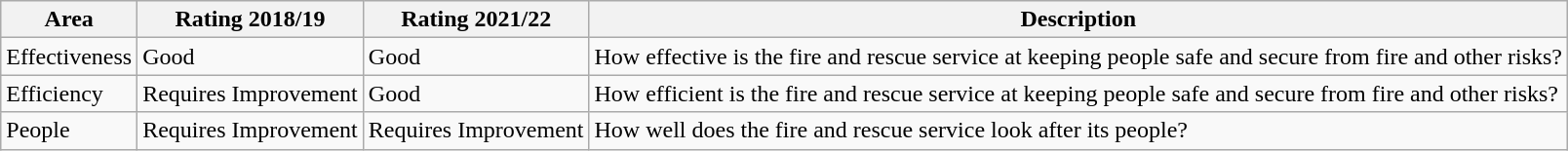<table class="wikitable">
<tr>
<th>Area</th>
<th>Rating 2018/19</th>
<th>Rating 2021/22</th>
<th>Description</th>
</tr>
<tr>
<td>Effectiveness</td>
<td>Good</td>
<td>Good</td>
<td>How effective is the fire and rescue service at keeping people safe and secure from fire and other risks?</td>
</tr>
<tr>
<td>Efficiency</td>
<td>Requires Improvement</td>
<td>Good</td>
<td>How efficient is the fire and rescue service at keeping people safe and secure from fire and other risks?</td>
</tr>
<tr>
<td>People</td>
<td>Requires Improvement</td>
<td>Requires Improvement</td>
<td>How well does the fire and rescue service look after its people?</td>
</tr>
</table>
